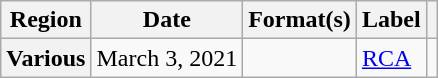<table class="wikitable plainrowheaders">
<tr>
<th scope="col">Region</th>
<th scope="col">Date</th>
<th scope="col">Format(s)</th>
<th scope="col">Label</th>
<th scope="col"></th>
</tr>
<tr>
<th scope="row">Various</th>
<td>March 3, 2021</td>
<td></td>
<td><a href='#'>RCA</a></td>
<td align="center"></td>
</tr>
</table>
